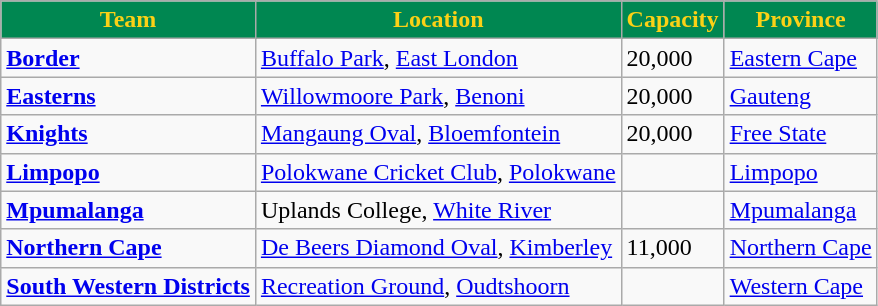<table class="wikitable">
<tr>
<th style="color:#FCD116; background:#008751;">Team</th>
<th style="color:#FCD116; background:#008751;">Location</th>
<th style="color:#FCD116; background:#008751;">Capacity</th>
<th style="color:#FCD116; background:#008751;">Province</th>
</tr>
<tr>
<td><strong><a href='#'>Border</a></strong></td>
<td><a href='#'>Buffalo Park</a>, <a href='#'>East London</a></td>
<td>20,000</td>
<td><a href='#'>Eastern Cape</a></td>
</tr>
<tr>
<td><strong><a href='#'>Easterns</a></strong></td>
<td><a href='#'>Willowmoore Park</a>, <a href='#'>Benoni</a></td>
<td>20,000</td>
<td><a href='#'>Gauteng</a></td>
</tr>
<tr>
<td><a href='#'><strong>Knights</strong></a></td>
<td><a href='#'>Mangaung Oval</a>, <a href='#'>Bloemfontein</a></td>
<td>20,000</td>
<td><a href='#'>Free State</a></td>
</tr>
<tr>
<td><strong><a href='#'>Limpopo</a></strong></td>
<td><a href='#'>Polokwane Cricket Club</a>, <a href='#'>Polokwane</a></td>
<td></td>
<td><a href='#'>Limpopo</a></td>
</tr>
<tr>
<td><strong><a href='#'>Mpumalanga</a></strong></td>
<td>Uplands College, <a href='#'>White River</a></td>
<td></td>
<td><a href='#'>Mpumalanga</a></td>
</tr>
<tr>
<td><strong><a href='#'>Northern Cape</a></strong></td>
<td><a href='#'>De Beers Diamond Oval</a>, <a href='#'>Kimberley</a></td>
<td>11,000</td>
<td><a href='#'>Northern Cape</a></td>
</tr>
<tr>
<td><strong><a href='#'>South Western Districts</a></strong></td>
<td><a href='#'>Recreation Ground</a>, <a href='#'>Oudtshoorn</a></td>
<td></td>
<td><a href='#'>Western Cape</a></td>
</tr>
</table>
